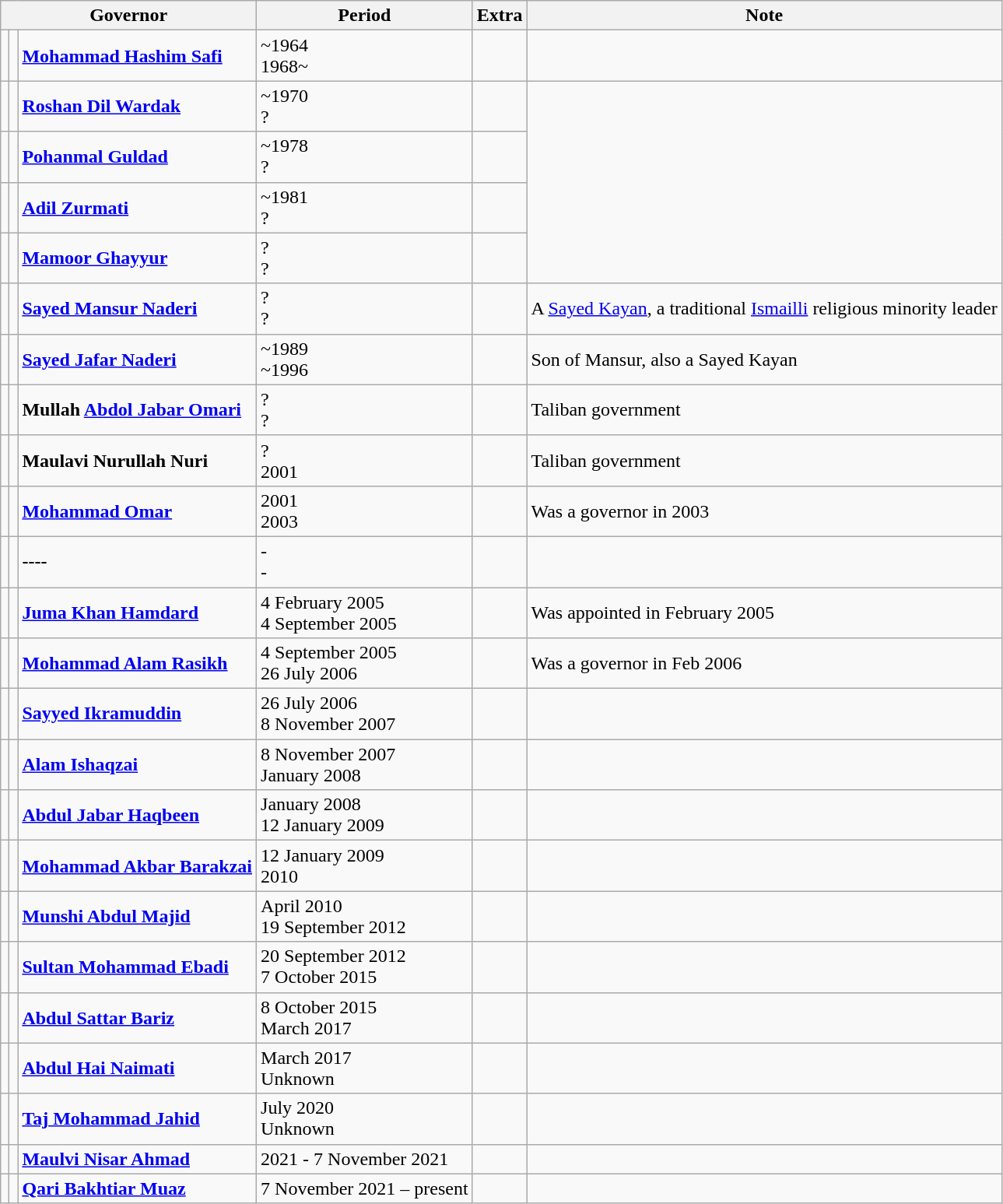<table class="wikitable">
<tr>
<th colspan="3">Governor</th>
<th>Period</th>
<th>Extra</th>
<th>Note</th>
</tr>
<tr>
<td></td>
<td></td>
<td><strong><a href='#'>Mohammad Hashim Safi</a></strong></td>
<td>~1964<br>1968~</td>
<td></td>
<td></td>
</tr>
<tr>
<td></td>
<td></td>
<td><strong><a href='#'>Roshan Dil Wardak</a></strong></td>
<td>~1970<br>?</td>
<td></td>
</tr>
<tr>
<td></td>
<td></td>
<td><strong><a href='#'>Pohanmal Guldad</a> </strong></td>
<td>~1978<br>?</td>
<td></td>
</tr>
<tr>
<td></td>
<td></td>
<td><strong><a href='#'>Adil Zurmati</a> </strong></td>
<td>~1981<br>?</td>
<td></td>
</tr>
<tr>
<td></td>
<td></td>
<td><strong><a href='#'>Mamoor Ghayyur</a> </strong></td>
<td>?<br>?</td>
<td></td>
</tr>
<tr>
<td></td>
<td></td>
<td><strong><a href='#'>Sayed Mansur Naderi</a> </strong></td>
<td>?<br>?</td>
<td></td>
<td>A <a href='#'>Sayed Kayan</a>, a traditional <a href='#'>Ismailli</a> religious minority leader</td>
</tr>
<tr>
<td></td>
<td></td>
<td><strong><a href='#'>Sayed Jafar Naderi</a> </strong></td>
<td>~1989<br>~1996</td>
<td></td>
<td>Son of Mansur, also a Sayed Kayan</td>
</tr>
<tr>
<td></td>
<td></td>
<td><strong>Mullah <a href='#'>Abdol Jabar Omari</a> </strong></td>
<td>?<br>?</td>
<td></td>
<td>Taliban government</td>
</tr>
<tr>
<td></td>
<td></td>
<td><strong>Maulavi Nurullah Nuri</strong></td>
<td>?<br>2001</td>
<td></td>
<td>Taliban government</td>
</tr>
<tr>
<td></td>
<td></td>
<td><strong><a href='#'>Mohammad Omar</a></strong></td>
<td>2001<br>2003</td>
<td></td>
<td>Was a governor in 2003</td>
</tr>
<tr>
<td></td>
<td></td>
<td><strong>----</strong></td>
<td>-<br>-</td>
<td></td>
<td></td>
</tr>
<tr>
<td></td>
<td></td>
<td><strong><a href='#'>Juma Khan Hamdard</a></strong></td>
<td>4 February 2005<br>4 September 2005</td>
<td></td>
<td>Was appointed in February 2005</td>
</tr>
<tr>
<td></td>
<td></td>
<td><strong><a href='#'>Mohammad Alam Rasikh</a></strong></td>
<td>4 September 2005<br>26 July 2006</td>
<td></td>
<td>Was a governor in Feb 2006</td>
</tr>
<tr>
<td></td>
<td></td>
<td><strong><a href='#'>Sayyed Ikramuddin</a></strong></td>
<td>26 July 2006<br>8 November 2007</td>
<td></td>
<td></td>
</tr>
<tr>
<td></td>
<td></td>
<td><strong><a href='#'>Alam Ishaqzai</a></strong></td>
<td>8 November 2007<br>January 2008</td>
<td></td>
<td></td>
</tr>
<tr>
<td></td>
<td></td>
<td><strong><a href='#'>Abdul Jabar Haqbeen</a></strong></td>
<td>January 2008<br>12 January 2009</td>
<td></td>
<td></td>
</tr>
<tr>
<td></td>
<td></td>
<td><strong><a href='#'>Mohammad Akbar Barakzai</a></strong></td>
<td>12 January 2009<br>2010</td>
<td></td>
<td></td>
</tr>
<tr>
<td></td>
<td></td>
<td><strong><a href='#'>Munshi Abdul Majid</a></strong></td>
<td>April 2010<br>19 September 2012</td>
<td></td>
<td></td>
</tr>
<tr>
<td></td>
<td></td>
<td><strong><a href='#'>Sultan Mohammad Ebadi</a></strong></td>
<td>20 September 2012<br>7 October 2015</td>
<td></td>
<td></td>
</tr>
<tr>
<td></td>
<td></td>
<td><strong><a href='#'>Abdul Sattar Bariz</a></strong></td>
<td>8 October 2015<br>March 2017</td>
<td></td>
<td></td>
</tr>
<tr>
<td></td>
<td></td>
<td><strong><a href='#'>Abdul Hai Naimati</a></strong></td>
<td>March 2017<br>Unknown</td>
<td></td>
<td></td>
</tr>
<tr>
<td></td>
<td></td>
<td><strong><a href='#'>Taj Mohammad Jahid</a></strong></td>
<td>July 2020<br>Unknown</td>
<td></td>
<td></td>
</tr>
<tr>
<td></td>
<td></td>
<td><strong><a href='#'>Maulvi Nisar Ahmad</a></strong></td>
<td>2021 - 7 November 2021</td>
<td></td>
<td></td>
</tr>
<tr>
<td></td>
<td></td>
<td><strong><a href='#'>Qari Bakhtiar Muaz</a></strong></td>
<td>7 November 2021 – present</td>
<td></td>
<td></td>
</tr>
</table>
